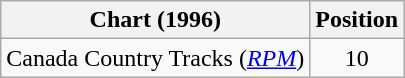<table class="wikitable sortable">
<tr>
<th scope="col">Chart (1996)</th>
<th scope="col">Position</th>
</tr>
<tr>
<td>Canada Country Tracks (<em><a href='#'>RPM</a></em>)</td>
<td align="center">10</td>
</tr>
</table>
